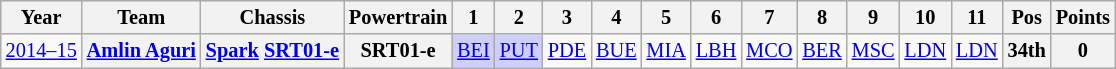<table class="wikitable" style="text-align:center; font-size:85%">
<tr>
<th>Year</th>
<th>Team</th>
<th>Chassis</th>
<th>Powertrain</th>
<th>1</th>
<th>2</th>
<th>3</th>
<th>4</th>
<th>5</th>
<th>6</th>
<th>7</th>
<th>8</th>
<th>9</th>
<th>10</th>
<th>11</th>
<th>Pos</th>
<th>Points</th>
</tr>
<tr>
<td nowrap><a href='#'>2014–15</a></td>
<th nowrap><a href='#'>Amlin Aguri</a></th>
<th nowrap><a href='#'>Spark</a> <a href='#'>SRT01-e</a></th>
<th>SRT01-e</th>
<td style="background:#CFCFFF;"><a href='#'>BEI</a><br></td>
<td style="background:#CFCFFF;"><a href='#'>PUT</a><br></td>
<td><a href='#'>PDE</a></td>
<td><a href='#'>BUE</a></td>
<td><a href='#'>MIA</a></td>
<td><a href='#'>LBH</a></td>
<td><a href='#'>MCO</a></td>
<td><a href='#'>BER</a></td>
<td><a href='#'>MSC</a></td>
<td><a href='#'>LDN</a></td>
<td><a href='#'>LDN</a></td>
<th>34th</th>
<th>0</th>
</tr>
</table>
